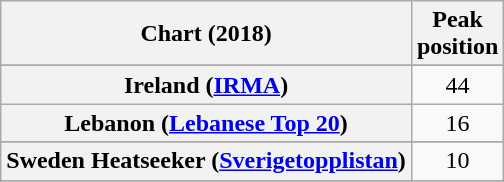<table class="wikitable sortable plainrowheaders" style="text-align:center">
<tr>
<th scope="col">Chart (2018)</th>
<th scope="col">Peak<br> position</th>
</tr>
<tr>
</tr>
<tr>
</tr>
<tr>
</tr>
<tr>
</tr>
<tr>
<th scope="row">Ireland (<a href='#'>IRMA</a>)</th>
<td>44</td>
</tr>
<tr>
<th scope="row">Lebanon (<a href='#'>Lebanese Top 20</a>)</th>
<td>16</td>
</tr>
<tr>
</tr>
<tr>
</tr>
<tr>
<th scope="row">Sweden Heatseeker (<a href='#'>Sverigetopplistan</a>)</th>
<td>10</td>
</tr>
<tr>
</tr>
<tr>
</tr>
</table>
